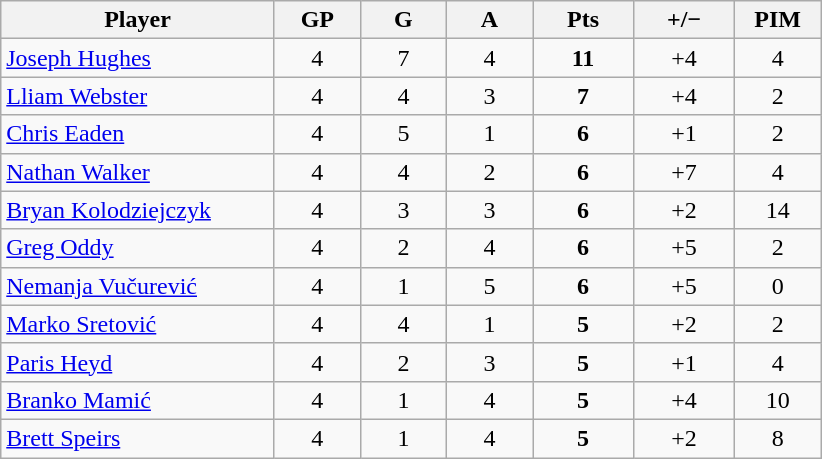<table class="wikitable sortable" style="text-align:center;">
<tr>
<th width="175px">Player</th>
<th width="50px">GP</th>
<th width="50px">G</th>
<th width="50px">A</th>
<th width="60px">Pts</th>
<th width="60px">+/−</th>
<th width="50px">PIM</th>
</tr>
<tr>
<td style="text-align:left;"> <a href='#'>Joseph Hughes</a></td>
<td>4</td>
<td>7</td>
<td>4</td>
<td><strong>11</strong></td>
<td>+4</td>
<td>4</td>
</tr>
<tr>
<td style="text-align:left;"> <a href='#'>Lliam Webster</a></td>
<td>4</td>
<td>4</td>
<td>3</td>
<td><strong>7</strong></td>
<td>+4</td>
<td>2</td>
</tr>
<tr>
<td style="text-align:left;"> <a href='#'>Chris Eaden</a></td>
<td>4</td>
<td>5</td>
<td>1</td>
<td><strong>6</strong></td>
<td>+1</td>
<td>2</td>
</tr>
<tr>
<td style="text-align:left;"> <a href='#'>Nathan Walker</a></td>
<td>4</td>
<td>4</td>
<td>2</td>
<td><strong>6</strong></td>
<td>+7</td>
<td>4</td>
</tr>
<tr>
<td style="text-align:left;"> <a href='#'>Bryan Kolodziejczyk</a></td>
<td>4</td>
<td>3</td>
<td>3</td>
<td><strong>6</strong></td>
<td>+2</td>
<td>14</td>
</tr>
<tr>
<td style="text-align:left;"> <a href='#'>Greg Oddy</a></td>
<td>4</td>
<td>2</td>
<td>4</td>
<td><strong>6</strong></td>
<td>+5</td>
<td>2</td>
</tr>
<tr>
<td style="text-align:left;"> <a href='#'>Nemanja Vučurević</a></td>
<td>4</td>
<td>1</td>
<td>5</td>
<td><strong>6</strong></td>
<td>+5</td>
<td>0</td>
</tr>
<tr>
<td style="text-align:left;"> <a href='#'>Marko Sretović</a></td>
<td>4</td>
<td>4</td>
<td>1</td>
<td><strong>5</strong></td>
<td>+2</td>
<td>2</td>
</tr>
<tr>
<td style="text-align:left;"> <a href='#'>Paris Heyd</a></td>
<td>4</td>
<td>2</td>
<td>3</td>
<td><strong>5</strong></td>
<td>+1</td>
<td>4</td>
</tr>
<tr>
<td style="text-align:left;"> <a href='#'>Branko Mamić</a></td>
<td>4</td>
<td>1</td>
<td>4</td>
<td><strong>5</strong></td>
<td>+4</td>
<td>10</td>
</tr>
<tr>
<td style="text-align:left;"> <a href='#'>Brett Speirs</a></td>
<td>4</td>
<td>1</td>
<td>4</td>
<td><strong>5</strong></td>
<td>+2</td>
<td>8</td>
</tr>
</table>
